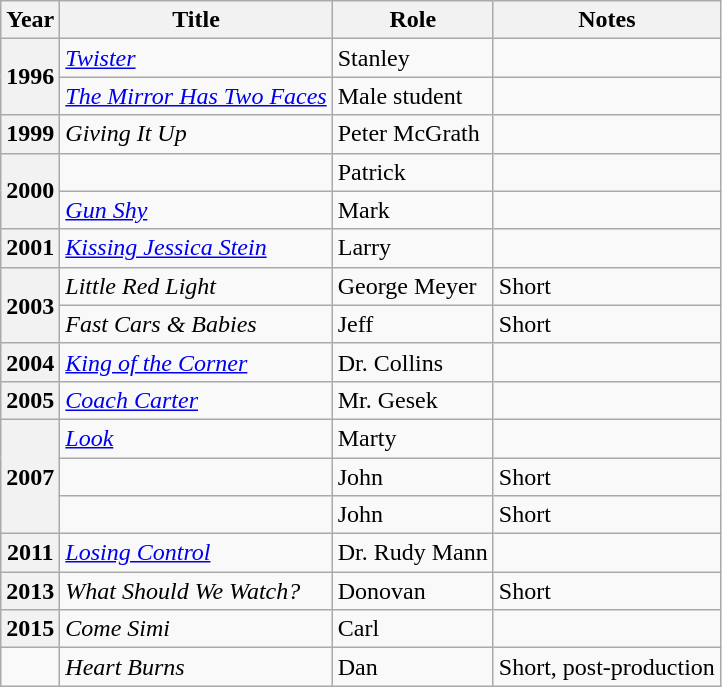<table class="wikitable plainrowheaders sortable">
<tr>
<th scope="col">Year</th>
<th scope="col">Title</th>
<th scope="col">Role</th>
<th scope="col" class="unsortable">Notes</th>
</tr>
<tr>
<th scope="row" rowspan="2">1996</th>
<td><em><a href='#'>Twister</a></em></td>
<td>Stanley</td>
<td></td>
</tr>
<tr>
<td><em><a href='#'>The Mirror Has Two Faces</a></em></td>
<td>Male student</td>
<td></td>
</tr>
<tr>
<th scope="row">1999</th>
<td><em>Giving It Up</em></td>
<td>Peter McGrath</td>
<td></td>
</tr>
<tr>
<th scope="row" rowspan="2">2000</th>
<td><em></em></td>
<td>Patrick</td>
<td></td>
</tr>
<tr>
<td><em><a href='#'>Gun Shy</a></em></td>
<td>Mark</td>
<td></td>
</tr>
<tr>
<th scope="row">2001</th>
<td><em><a href='#'>Kissing Jessica Stein</a></em></td>
<td>Larry</td>
<td></td>
</tr>
<tr>
<th scope="row" rowspan="2">2003</th>
<td><em>Little Red Light</em></td>
<td>George Meyer</td>
<td>Short</td>
</tr>
<tr>
<td><em>Fast Cars & Babies</em></td>
<td>Jeff</td>
<td>Short</td>
</tr>
<tr>
<th scope="row">2004</th>
<td><em><a href='#'>King of the Corner</a></em></td>
<td>Dr. Collins</td>
<td></td>
</tr>
<tr>
<th scope="row">2005</th>
<td><em><a href='#'>Coach Carter</a></em></td>
<td>Mr. Gesek</td>
<td></td>
</tr>
<tr>
<th scope="row" rowspan="3">2007</th>
<td><em><a href='#'>Look</a></em></td>
<td>Marty</td>
<td></td>
</tr>
<tr>
<td><em></em></td>
<td>John</td>
<td>Short</td>
</tr>
<tr>
<td><em></em></td>
<td>John</td>
<td>Short</td>
</tr>
<tr>
<th scope="row">2011</th>
<td><em><a href='#'>Losing Control</a></em></td>
<td>Dr. Rudy Mann</td>
<td></td>
</tr>
<tr>
<th scope="row">2013</th>
<td><em>What Should We Watch?</em></td>
<td>Donovan</td>
<td>Short</td>
</tr>
<tr>
<th scope="row">2015</th>
<td><em>Come Simi</em></td>
<td>Carl</td>
<td></td>
</tr>
<tr>
<td></td>
<td><em>Heart Burns</em></td>
<td>Dan</td>
<td>Short, post-production</td>
</tr>
</table>
